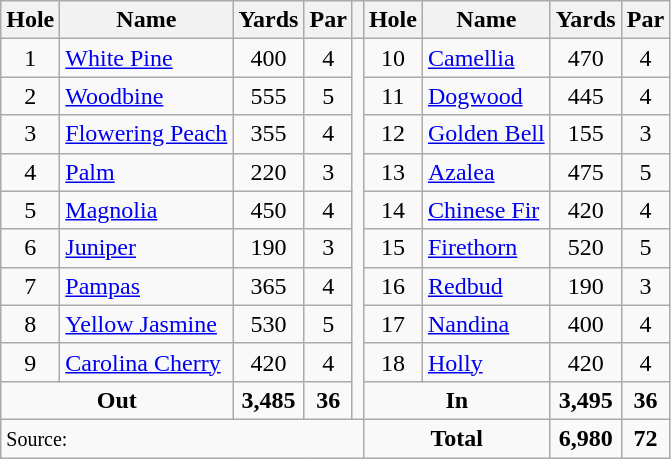<table class=wikitable style="text-align: center">
<tr>
<th>Hole</th>
<th>Name</th>
<th>Yards</th>
<th>Par</th>
<th></th>
<th>Hole</th>
<th>Name</th>
<th>Yards</th>
<th>Par</th>
</tr>
<tr>
<td>1</td>
<td align=left><a href='#'>White Pine</a></td>
<td>400</td>
<td>4</td>
<td rowspan=10></td>
<td>10</td>
<td align=left><a href='#'>Camellia</a></td>
<td>470</td>
<td>4</td>
</tr>
<tr>
<td>2</td>
<td align=left><a href='#'>Woodbine</a></td>
<td>555</td>
<td>5</td>
<td>11</td>
<td align=left><a href='#'>Dogwood</a></td>
<td>445</td>
<td>4</td>
</tr>
<tr>
<td>3</td>
<td align=left><a href='#'>Flowering Peach</a></td>
<td>355</td>
<td>4</td>
<td>12</td>
<td align=left><a href='#'>Golden Bell</a></td>
<td>155</td>
<td>3</td>
</tr>
<tr>
<td>4</td>
<td align=left><a href='#'>Palm</a></td>
<td>220</td>
<td>3</td>
<td>13</td>
<td align=left><a href='#'>Azalea</a></td>
<td>475</td>
<td>5</td>
</tr>
<tr>
<td>5</td>
<td align=left><a href='#'>Magnolia</a></td>
<td>450</td>
<td>4</td>
<td>14</td>
<td align=left><a href='#'>Chinese Fir</a></td>
<td>420</td>
<td>4</td>
</tr>
<tr>
<td>6</td>
<td align=left><a href='#'>Juniper</a></td>
<td>190</td>
<td>3</td>
<td>15</td>
<td align=left><a href='#'>Firethorn</a></td>
<td>520</td>
<td>5</td>
</tr>
<tr>
<td>7</td>
<td align=left><a href='#'>Pampas</a></td>
<td>365</td>
<td>4</td>
<td>16</td>
<td align=left><a href='#'>Redbud</a></td>
<td>190</td>
<td>3</td>
</tr>
<tr>
<td>8</td>
<td align=left><a href='#'>Yellow Jasmine</a></td>
<td>530</td>
<td>5</td>
<td>17</td>
<td align=left><a href='#'>Nandina</a></td>
<td>400</td>
<td>4</td>
</tr>
<tr>
<td>9</td>
<td align=left><a href='#'>Carolina Cherry</a></td>
<td>420</td>
<td>4</td>
<td>18</td>
<td align=left><a href='#'>Holly</a></td>
<td>420</td>
<td>4</td>
</tr>
<tr>
<td colspan=2><strong>Out</strong></td>
<td><strong>3,485</strong></td>
<td><strong>36</strong></td>
<td colspan=2><strong>In</strong></td>
<td><strong>3,495</strong></td>
<td><strong>36</strong></td>
</tr>
<tr>
<td colspan=5 align=left><small>Source:</small></td>
<td colspan=2><strong>Total</strong></td>
<td><strong>6,980</strong></td>
<td><strong>72</strong></td>
</tr>
</table>
